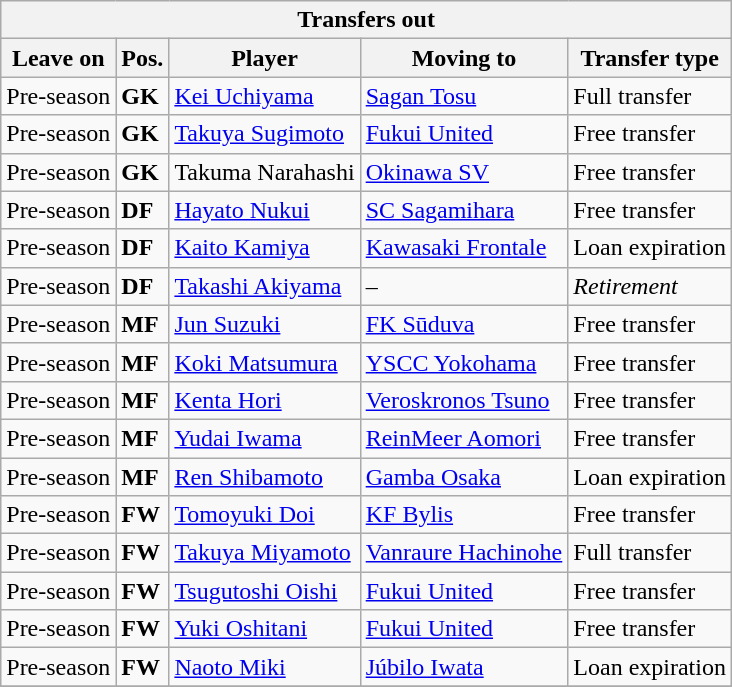<table class="wikitable sortable" style=“text-align:left;>
<tr>
<th colspan="5">Transfers out</th>
</tr>
<tr>
<th>Leave on</th>
<th>Pos.</th>
<th>Player</th>
<th>Moving to</th>
<th>Transfer type</th>
</tr>
<tr>
<td>Pre-season</td>
<td><strong>GK</strong></td>
<td> <a href='#'>Kei Uchiyama</a></td>
<td> <a href='#'>Sagan Tosu</a></td>
<td>Full transfer</td>
</tr>
<tr>
<td>Pre-season</td>
<td><strong>GK</strong></td>
<td> <a href='#'>Takuya Sugimoto</a></td>
<td> <a href='#'>Fukui United</a></td>
<td>Free transfer</td>
</tr>
<tr>
<td>Pre-season</td>
<td><strong>GK</strong></td>
<td> Takuma Narahashi</td>
<td> <a href='#'>Okinawa SV</a></td>
<td>Free transfer</td>
</tr>
<tr>
<td>Pre-season</td>
<td><strong>DF</strong></td>
<td> <a href='#'>Hayato Nukui</a></td>
<td> <a href='#'>SC Sagamihara</a></td>
<td>Free transfer</td>
</tr>
<tr>
<td>Pre-season</td>
<td><strong>DF</strong></td>
<td> <a href='#'>Kaito Kamiya</a></td>
<td> <a href='#'>Kawasaki Frontale</a></td>
<td>Loan expiration</td>
</tr>
<tr>
<td>Pre-season</td>
<td><strong>DF</strong></td>
<td> <a href='#'>Takashi Akiyama</a></td>
<td>–</td>
<td><em>Retirement</em></td>
</tr>
<tr>
<td>Pre-season</td>
<td><strong>MF</strong></td>
<td> <a href='#'>Jun Suzuki</a></td>
<td> <a href='#'>FK Sūduva</a></td>
<td>Free transfer</td>
</tr>
<tr>
<td>Pre-season</td>
<td><strong>MF</strong></td>
<td> <a href='#'>Koki Matsumura</a></td>
<td> <a href='#'>YSCC Yokohama</a></td>
<td>Free transfer</td>
</tr>
<tr>
<td>Pre-season</td>
<td><strong>MF</strong></td>
<td> <a href='#'>Kenta Hori</a></td>
<td> <a href='#'>Veroskronos Tsuno</a></td>
<td>Free transfer</td>
</tr>
<tr>
<td>Pre-season</td>
<td><strong>MF</strong></td>
<td> <a href='#'>Yudai Iwama</a></td>
<td> <a href='#'>ReinMeer Aomori</a></td>
<td>Free transfer</td>
</tr>
<tr>
<td>Pre-season</td>
<td><strong>MF</strong></td>
<td> <a href='#'>Ren Shibamoto</a></td>
<td> <a href='#'>Gamba Osaka</a></td>
<td>Loan expiration</td>
</tr>
<tr>
<td>Pre-season</td>
<td><strong>FW</strong></td>
<td> <a href='#'>Tomoyuki Doi</a></td>
<td> <a href='#'>KF Bylis</a></td>
<td>Free transfer</td>
</tr>
<tr>
<td>Pre-season</td>
<td><strong>FW</strong></td>
<td> <a href='#'>Takuya Miyamoto</a></td>
<td> <a href='#'>Vanraure Hachinohe</a></td>
<td>Full transfer</td>
</tr>
<tr>
<td>Pre-season</td>
<td><strong>FW</strong></td>
<td> <a href='#'>Tsugutoshi Oishi</a></td>
<td> <a href='#'>Fukui United</a></td>
<td>Free transfer</td>
</tr>
<tr>
<td>Pre-season</td>
<td><strong>FW</strong></td>
<td> <a href='#'>Yuki Oshitani</a></td>
<td> <a href='#'>Fukui United</a></td>
<td>Free transfer</td>
</tr>
<tr>
<td>Pre-season</td>
<td><strong>FW</strong></td>
<td> <a href='#'>Naoto Miki</a></td>
<td> <a href='#'>Júbilo Iwata</a></td>
<td>Loan expiration</td>
</tr>
<tr>
</tr>
</table>
